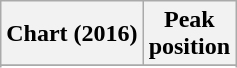<table class="wikitable sortable plainrowheaders" style="text-align:center">
<tr>
<th scope="col">Chart (2016)</th>
<th scope="col">Peak<br> position</th>
</tr>
<tr>
</tr>
<tr>
</tr>
<tr>
</tr>
<tr>
</tr>
</table>
